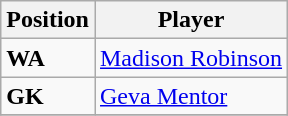<table class="wikitable collapsible">
<tr>
<th>Position</th>
<th>Player</th>
</tr>
<tr>
<td><strong>WA</strong></td>
<td> <a href='#'>Madison Robinson</a></td>
</tr>
<tr>
<td><strong>GK</strong></td>
<td> <a href='#'>Geva Mentor</a></td>
</tr>
<tr>
</tr>
</table>
